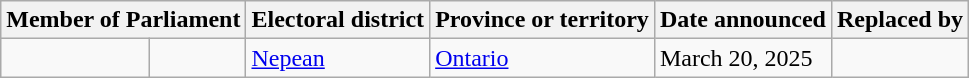<table class="wikitable sortable">
<tr>
<th colspan="2">Member of Parliament</th>
<th>Electoral district</th>
<th>Province or territory</th>
<th>Date announced</th>
<th>Replaced by</th>
</tr>
<tr>
<td> </td>
<td></td>
<td><a href='#'>Nepean</a></td>
<td><a href='#'>Ontario</a></td>
<td>March 20, 2025</td>
<td></td>
</tr>
</table>
